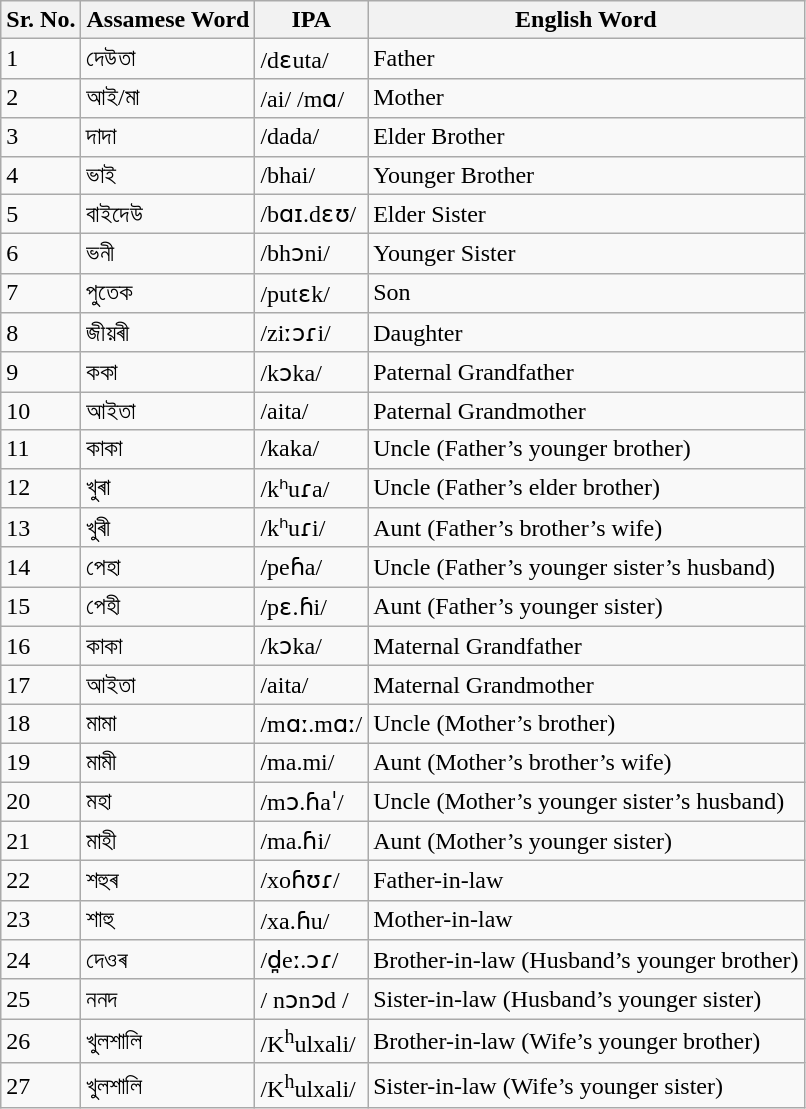<table class="wikitable">
<tr>
<th><strong>Sr. No.</strong></th>
<th><strong>Assamese Word</strong></th>
<th><strong>IPA</strong></th>
<th><strong>English Word</strong></th>
</tr>
<tr>
<td>1</td>
<td>দেউতা</td>
<td>/dɛuta/</td>
<td>Father</td>
</tr>
<tr>
<td>2</td>
<td>আই/মা</td>
<td>/ai/ /mɑ/</td>
<td>Mother</td>
</tr>
<tr>
<td>3</td>
<td>দাদা</td>
<td>/dada/</td>
<td>Elder Brother</td>
</tr>
<tr>
<td>4</td>
<td>ভাই</td>
<td>/bhai/</td>
<td>Younger Brother</td>
</tr>
<tr>
<td>5</td>
<td>বাইদেউ</td>
<td>/bɑɪ.dɛʊ/</td>
<td>Elder Sister</td>
</tr>
<tr>
<td>6</td>
<td>ভনী</td>
<td>/bhɔni/</td>
<td>Younger Sister</td>
</tr>
<tr>
<td>7</td>
<td>পুতেক</td>
<td>/putɛk/</td>
<td>Son</td>
</tr>
<tr>
<td>8</td>
<td>জীয়ৰী</td>
<td>/ziːɔɾi/</td>
<td>Daughter</td>
</tr>
<tr>
<td>9</td>
<td>ককা</td>
<td>/kɔka/</td>
<td>Paternal Grandfather</td>
</tr>
<tr>
<td>10</td>
<td>আইতা</td>
<td>/aita/</td>
<td>Paternal Grandmother</td>
</tr>
<tr>
<td>11</td>
<td>কাকা</td>
<td>/kaka/</td>
<td>Uncle (Father’s younger brother)</td>
</tr>
<tr>
<td>12</td>
<td>খুৰা</td>
<td>/kʰuɾa/</td>
<td>Uncle (Father’s elder brother)</td>
</tr>
<tr>
<td>13</td>
<td>খুৰী</td>
<td>/kʰuɾi/</td>
<td>Aunt (Father’s brother’s wife)</td>
</tr>
<tr>
<td>14</td>
<td>পেহা</td>
<td>/peɦa/</td>
<td>Uncle (Father’s younger sister’s husband)</td>
</tr>
<tr>
<td>15</td>
<td>পেহী</td>
<td>/pɛ.ɦi/</td>
<td>Aunt (Father’s younger sister)</td>
</tr>
<tr>
<td>16</td>
<td>কাকা</td>
<td>/kɔka/</td>
<td>Maternal Grandfather</td>
</tr>
<tr>
<td>17</td>
<td>আইতা</td>
<td>/aita/</td>
<td>Maternal Grandmother</td>
</tr>
<tr>
<td>18</td>
<td>মামা</td>
<td>/mɑː.mɑː/</td>
<td>Uncle (Mother’s brother)</td>
</tr>
<tr>
<td>19</td>
<td>মামী</td>
<td>/ma.mi/</td>
<td>Aunt (Mother’s brother’s wife)</td>
</tr>
<tr>
<td>20</td>
<td>মহা</td>
<td>/mɔ.ɦaˈ/</td>
<td>Uncle (Mother’s younger sister’s husband)</td>
</tr>
<tr>
<td>21</td>
<td>মাহী</td>
<td>/ma.ɦi/</td>
<td>Aunt (Mother’s younger sister)</td>
</tr>
<tr>
<td>22</td>
<td>শহুৰ</td>
<td>/xoɦʊɾ/</td>
<td>Father-in-law</td>
</tr>
<tr>
<td>23</td>
<td>শাহু</td>
<td>/xa.ɦu/</td>
<td>Mother-in-law</td>
</tr>
<tr>
<td>24</td>
<td>দেওৰ</td>
<td>/d̪eː.ɔɾ/</td>
<td>Brother-in-law (Husband’s younger brother)</td>
</tr>
<tr>
<td>25</td>
<td>ননদ</td>
<td>/ nɔnɔd /</td>
<td>Sister-in-law (Husband’s younger sister)</td>
</tr>
<tr>
<td>26</td>
<td>খুলশালি</td>
<td>/K<sup>h</sup>ulxali/</td>
<td>Brother-in-law (Wife’s younger brother)</td>
</tr>
<tr>
<td>27</td>
<td>খুলশালি</td>
<td>/K<sup>h</sup>ulxali/</td>
<td>Sister-in-law (Wife’s younger sister)</td>
</tr>
</table>
